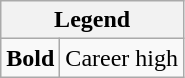<table class="wikitable mw-collapsible">
<tr>
<th colspan="2">Legend</th>
</tr>
<tr>
<td><strong>Bold</strong></td>
<td>Career high</td>
</tr>
</table>
